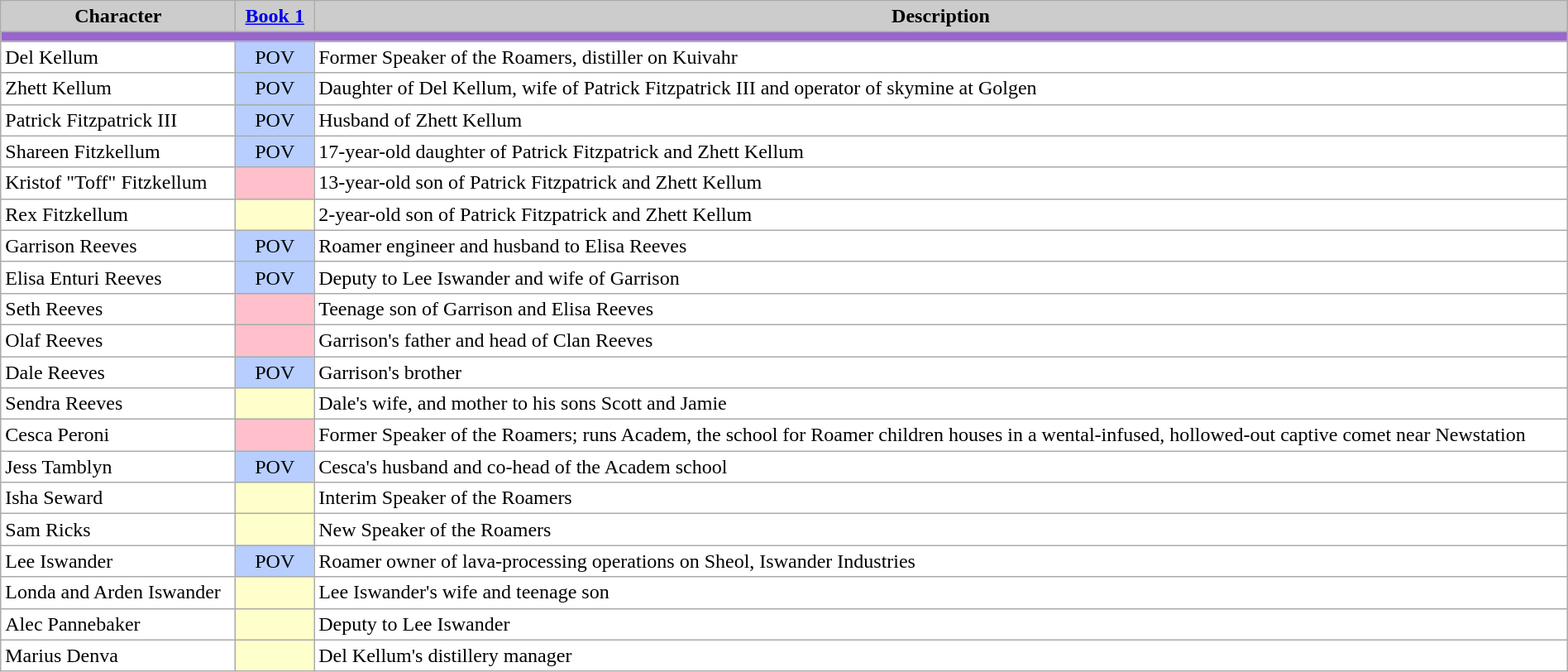<table class="wikitable" style="width:100%; margin-right:auto; background:#fff;">
<tr style="color:black">
<th style="background:#ccc; width:15%;">Character</th>
<th style="background:#ccc; width:5%;"><a href='#'>Book 1</a></th>
<th style="background:#ccc; width:80%;">Description</th>
</tr>
<tr>
<td colspan="3" style="background:#9966CC;"></td>
</tr>
<tr>
<td>Del Kellum</td>
<td style="text-align:center;background:#B7CEFF;">POV</td>
<td>Former Speaker of the Roamers, distiller on Kuivahr</td>
</tr>
<tr>
<td>Zhett Kellum</td>
<td style="text-align:center;background:#B7CEFF;">POV</td>
<td>Daughter of Del Kellum, wife of Patrick Fitzpatrick III and operator of skymine at Golgen</td>
</tr>
<tr>
<td>Patrick Fitzpatrick III</td>
<td style="text-align:center;background:#B7CEFF;">POV</td>
<td>Husband of Zhett Kellum</td>
</tr>
<tr>
<td>Shareen Fitzkellum</td>
<td style="text-align:center;background:#B7CEFF;">POV</td>
<td>17-year-old daughter of Patrick Fitzpatrick and Zhett Kellum</td>
</tr>
<tr>
<td>Kristof "Toff" Fitzkellum</td>
<td style="background:pink;"></td>
<td>13-year-old son of Patrick Fitzpatrick and Zhett Kellum</td>
</tr>
<tr>
<td>Rex Fitzkellum</td>
<td style="background:#ffc;"></td>
<td>2-year-old son of Patrick Fitzpatrick and Zhett Kellum</td>
</tr>
<tr>
<td>Garrison Reeves</td>
<td style="text-align:center;background:#B7CEFF;">POV</td>
<td>Roamer engineer and husband to Elisa Reeves</td>
</tr>
<tr>
<td>Elisa Enturi Reeves</td>
<td style="text-align:center;background:#B7CEFF;">POV</td>
<td>Deputy to Lee Iswander and wife of Garrison</td>
</tr>
<tr>
<td>Seth Reeves</td>
<td style="background:pink;"></td>
<td>Teenage son of Garrison and Elisa Reeves</td>
</tr>
<tr>
<td>Olaf Reeves</td>
<td style="background:pink;"></td>
<td>Garrison's father and head of Clan Reeves</td>
</tr>
<tr>
<td>Dale Reeves</td>
<td style="text-align:center;background:#B7CEFF;">POV</td>
<td>Garrison's brother</td>
</tr>
<tr>
<td>Sendra Reeves</td>
<td style="background:#ffc;"></td>
<td>Dale's wife, and mother to his sons Scott and Jamie</td>
</tr>
<tr>
<td>Cesca Peroni</td>
<td style="background:pink;"></td>
<td>Former Speaker of the Roamers; runs Academ, the school for Roamer children houses in a wental-infused, hollowed-out captive comet near Newstation</td>
</tr>
<tr>
<td>Jess Tamblyn</td>
<td style="text-align:center;background:#B7CEFF;">POV</td>
<td>Cesca's husband and co-head of the Academ school</td>
</tr>
<tr>
<td>Isha Seward</td>
<td style="background:#ffc;"></td>
<td>Interim Speaker of the Roamers</td>
</tr>
<tr>
<td>Sam Ricks</td>
<td style="background:#ffc;"></td>
<td>New Speaker of the Roamers</td>
</tr>
<tr>
<td>Lee Iswander</td>
<td style="text-align:center;background:#B7CEFF;">POV</td>
<td>Roamer owner of lava-processing operations on Sheol, Iswander Industries</td>
</tr>
<tr>
<td>Londa and Arden Iswander</td>
<td style="background:#ffc;"></td>
<td>Lee Iswander's wife and teenage son</td>
</tr>
<tr>
<td>Alec Pannebaker</td>
<td style="background:#ffc;"></td>
<td>Deputy to Lee Iswander</td>
</tr>
<tr>
<td>Marius Denva</td>
<td style="background:#ffc;"></td>
<td>Del Kellum's distillery manager</td>
</tr>
</table>
